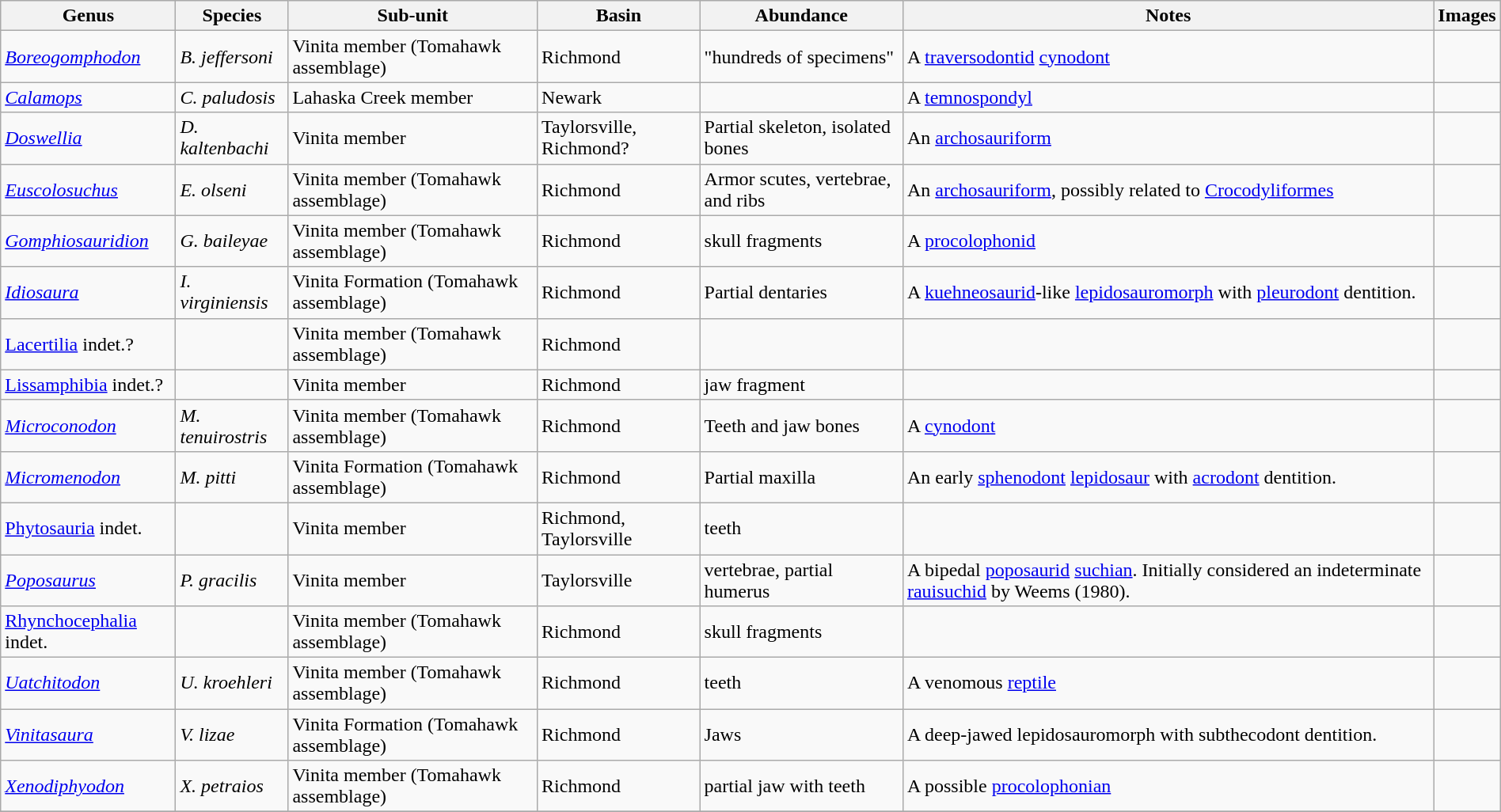<table class="wikitable" align="center" width="100%">
<tr>
<th>Genus</th>
<th>Species</th>
<th>Sub-unit</th>
<th>Basin</th>
<th>Abundance</th>
<th>Notes</th>
<th>Images</th>
</tr>
<tr>
<td><em><a href='#'>Boreogomphodon</a></em></td>
<td><em>B. jeffersoni</em></td>
<td>Vinita member (Tomahawk assemblage)</td>
<td>Richmond</td>
<td>"hundreds of specimens"</td>
<td>A <a href='#'>traversodontid</a> <a href='#'>cynodont</a></td>
<td></td>
</tr>
<tr>
<td><em><a href='#'>Calamops</a></em></td>
<td><em>C. paludosis</em></td>
<td>Lahaska Creek member</td>
<td>Newark</td>
<td></td>
<td>A <a href='#'>temnospondyl</a></td>
<td></td>
</tr>
<tr>
<td><em><a href='#'>Doswellia</a></em></td>
<td><em>D. kaltenbachi</em></td>
<td>Vinita member</td>
<td>Taylorsville, Richmond?</td>
<td>Partial skeleton, isolated bones</td>
<td>An <a href='#'>archosauriform</a></td>
<td></td>
</tr>
<tr>
<td><em><a href='#'>Euscolosuchus</a></em></td>
<td><em>E. olseni</em></td>
<td>Vinita member (Tomahawk assemblage)</td>
<td>Richmond</td>
<td>Armor scutes, vertebrae, and ribs</td>
<td>An <a href='#'>archosauriform</a>, possibly related to <a href='#'>Crocodyliformes</a></td>
<td></td>
</tr>
<tr>
<td><em><a href='#'>Gomphiosauridion</a></em></td>
<td><em>G. baileyae</em></td>
<td>Vinita member (Tomahawk assemblage)</td>
<td>Richmond</td>
<td>skull fragments</td>
<td>A <a href='#'>procolophonid</a></td>
<td></td>
</tr>
<tr>
<td><em><a href='#'>Idiosaura</a></em></td>
<td><em>I. virginiensis</em></td>
<td>Vinita Formation (Tomahawk assemblage)</td>
<td>Richmond</td>
<td>Partial dentaries</td>
<td>A <a href='#'>kuehneosaurid</a>-like <a href='#'>lepidosauromorph</a> with <a href='#'>pleurodont</a> dentition.</td>
<td></td>
</tr>
<tr>
<td><a href='#'>Lacertilia</a> indet.?</td>
<td></td>
<td>Vinita member (Tomahawk assemblage)</td>
<td>Richmond</td>
<td></td>
<td></td>
<td></td>
</tr>
<tr>
<td><a href='#'>Lissamphibia</a> indet.?</td>
<td></td>
<td>Vinita member</td>
<td>Richmond</td>
<td>jaw fragment</td>
<td></td>
<td></td>
</tr>
<tr>
<td><em><a href='#'>Microconodon</a></em></td>
<td><em>M. tenuirostris</em></td>
<td>Vinita member (Tomahawk assemblage)</td>
<td>Richmond</td>
<td>Teeth and jaw bones</td>
<td>A <a href='#'>cynodont</a></td>
<td></td>
</tr>
<tr>
<td><em><a href='#'>Micromenodon</a></em></td>
<td><em>M. pitti</em></td>
<td>Vinita Formation (Tomahawk assemblage)</td>
<td>Richmond</td>
<td>Partial maxilla</td>
<td>An early <a href='#'>sphenodont</a> <a href='#'>lepidosaur</a> with <a href='#'>acrodont</a> dentition.</td>
<td></td>
</tr>
<tr>
<td><a href='#'>Phytosauria</a> indet.</td>
<td></td>
<td>Vinita member</td>
<td>Richmond, Taylorsville</td>
<td>teeth</td>
<td></td>
<td></td>
</tr>
<tr>
<td><em><a href='#'>Poposaurus</a></em></td>
<td><em>P. gracilis</em></td>
<td>Vinita member</td>
<td>Taylorsville</td>
<td>vertebrae, partial humerus</td>
<td>A bipedal <a href='#'>poposaurid</a> <a href='#'>suchian</a>. Initially considered an indeterminate <a href='#'>rauisuchid</a> by Weems (1980).</td>
<td></td>
</tr>
<tr>
<td><a href='#'>Rhynchocephalia</a> indet.</td>
<td></td>
<td>Vinita member (Tomahawk assemblage)</td>
<td>Richmond</td>
<td>skull fragments</td>
<td></td>
<td></td>
</tr>
<tr>
<td><em><a href='#'>Uatchitodon</a></em></td>
<td><em>U. kroehleri</em></td>
<td>Vinita member (Tomahawk assemblage)</td>
<td>Richmond</td>
<td>teeth</td>
<td>A venomous <a href='#'>reptile</a></td>
<td></td>
</tr>
<tr>
<td><em><a href='#'>Vinitasaura</a></em></td>
<td><em>V. lizae</em></td>
<td>Vinita Formation (Tomahawk assemblage)</td>
<td>Richmond</td>
<td>Jaws</td>
<td>A deep-jawed lepidosauromorph with subthecodont dentition.<em></em></td>
<td></td>
</tr>
<tr>
<td><em><a href='#'>Xenodiphyodon</a></em></td>
<td><em>X. petraios</em></td>
<td>Vinita member (Tomahawk assemblage)</td>
<td>Richmond</td>
<td>partial jaw with teeth</td>
<td>A possible <a href='#'>procolophonian</a></td>
<td></td>
</tr>
<tr>
</tr>
</table>
